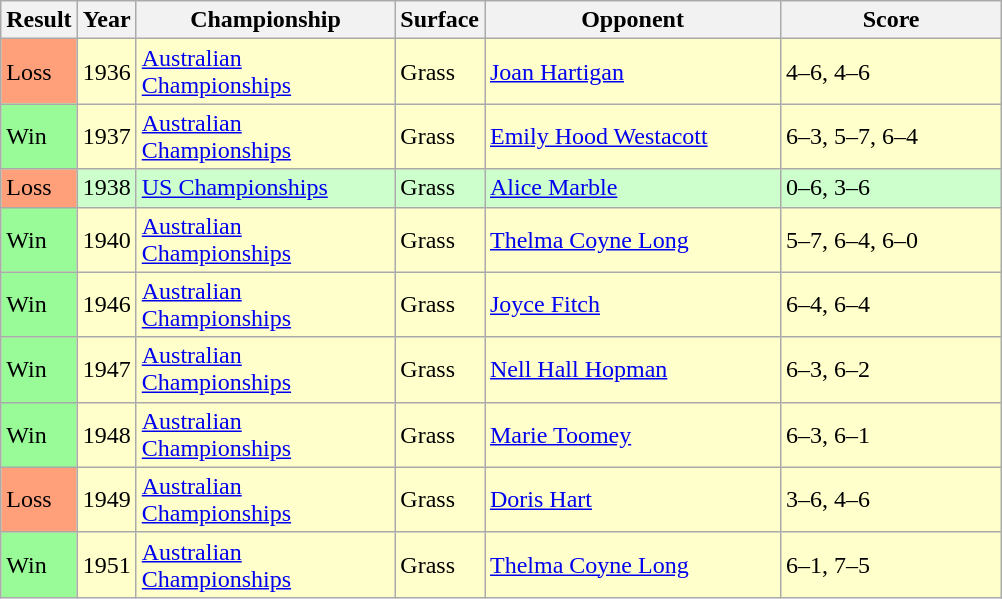<table class="sortable wikitable">
<tr>
<th style="width:40px">Result</th>
<th style="width:30px">Year</th>
<th style="width:165px">Championship</th>
<th style="width:50px">Surface</th>
<th style="width:190px">Opponent</th>
<th style="width:140px" class="unsortable">Score</th>
</tr>
<tr style="background:#ffc;">
<td style="background:#ffa07a;">Loss</td>
<td>1936</td>
<td><a href='#'>Australian Championships</a></td>
<td>Grass</td>
<td> <a href='#'>Joan Hartigan</a></td>
<td>4–6, 4–6</td>
</tr>
<tr style="background:#ffc;">
<td style="background:#98fb98;">Win</td>
<td>1937</td>
<td><a href='#'>Australian Championships</a></td>
<td>Grass</td>
<td> <a href='#'>Emily Hood Westacott</a></td>
<td>6–3, 5–7, 6–4</td>
</tr>
<tr style="background:#ccffcc;">
<td style="background:#ffa07a;">Loss</td>
<td>1938</td>
<td><a href='#'>US Championships</a></td>
<td>Grass</td>
<td> <a href='#'>Alice Marble</a></td>
<td>0–6, 3–6</td>
</tr>
<tr style="background:#ffc;">
<td style="background:#98fb98;">Win</td>
<td>1940</td>
<td><a href='#'>Australian Championships</a></td>
<td>Grass</td>
<td> <a href='#'>Thelma Coyne Long</a></td>
<td>5–7, 6–4, 6–0</td>
</tr>
<tr style="background:#ffc;">
<td style="background:#98fb98;">Win</td>
<td>1946</td>
<td><a href='#'>Australian Championships</a></td>
<td>Grass</td>
<td> <a href='#'>Joyce Fitch</a></td>
<td>6–4, 6–4</td>
</tr>
<tr style="background:#ffc;">
<td style="background:#98fb98;">Win</td>
<td>1947</td>
<td><a href='#'>Australian Championships</a></td>
<td>Grass</td>
<td> <a href='#'>Nell Hall Hopman</a></td>
<td>6–3, 6–2</td>
</tr>
<tr style="background:#ffc;">
<td style="background:#98fb98;">Win</td>
<td>1948</td>
<td><a href='#'>Australian Championships</a></td>
<td>Grass</td>
<td> <a href='#'>Marie Toomey</a></td>
<td>6–3, 6–1</td>
</tr>
<tr style="background:#ffc;">
<td style="background:#ffa07a;">Loss</td>
<td>1949</td>
<td><a href='#'>Australian Championships</a></td>
<td>Grass</td>
<td> <a href='#'>Doris Hart</a></td>
<td>3–6, 4–6</td>
</tr>
<tr style="background:#ffc;">
<td style="background:#98fb98;">Win</td>
<td>1951</td>
<td><a href='#'>Australian Championships</a></td>
<td>Grass</td>
<td> <a href='#'>Thelma Coyne Long</a></td>
<td>6–1, 7–5</td>
</tr>
</table>
